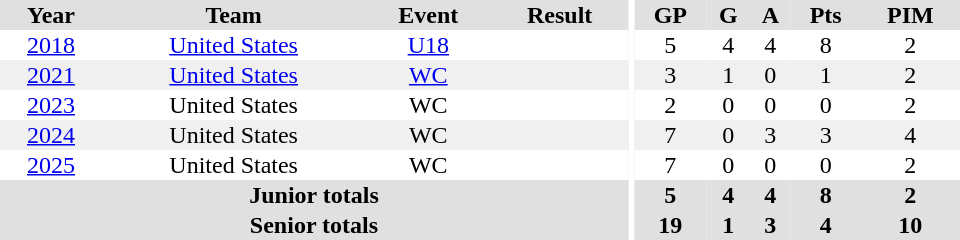<table border="0" cellpadding="1" cellspacing="0" ID="Table3" style="text-align:center; width:40em">
<tr ALIGN="center" bgcolor="#e0e0e0">
<th>Year</th>
<th>Team</th>
<th>Event</th>
<th>Result</th>
<th rowspan="99" bgcolor="#ffffff"></th>
<th>GP</th>
<th>G</th>
<th>A</th>
<th>Pts</th>
<th>PIM</th>
</tr>
<tr>
<td><a href='#'>2018</a></td>
<td><a href='#'>United States</a></td>
<td><a href='#'>U18</a></td>
<td></td>
<td>5</td>
<td>4</td>
<td>4</td>
<td>8</td>
<td>2</td>
</tr>
<tr bgcolor="#f0f0f0">
<td><a href='#'>2021</a></td>
<td><a href='#'>United States</a></td>
<td><a href='#'>WC</a></td>
<td></td>
<td>3</td>
<td>1</td>
<td>0</td>
<td>1</td>
<td>2</td>
</tr>
<tr>
<td><a href='#'>2023</a></td>
<td>United States</td>
<td>WC</td>
<td></td>
<td>2</td>
<td>0</td>
<td>0</td>
<td>0</td>
<td>2</td>
</tr>
<tr bgcolor="#f0f0f0">
<td><a href='#'>2024</a></td>
<td>United States</td>
<td>WC</td>
<td></td>
<td>7</td>
<td>0</td>
<td>3</td>
<td>3</td>
<td>4</td>
</tr>
<tr>
<td><a href='#'>2025</a></td>
<td>United States</td>
<td>WC</td>
<td></td>
<td>7</td>
<td>0</td>
<td>0</td>
<td>0</td>
<td>2</td>
</tr>
<tr bgcolor="#e0e0e0">
<th colspan="4">Junior totals</th>
<th>5</th>
<th>4</th>
<th>4</th>
<th>8</th>
<th>2</th>
</tr>
<tr bgcolor="#e0e0e0">
<th colspan="4">Senior totals</th>
<th>19</th>
<th>1</th>
<th>3</th>
<th>4</th>
<th>10</th>
</tr>
</table>
